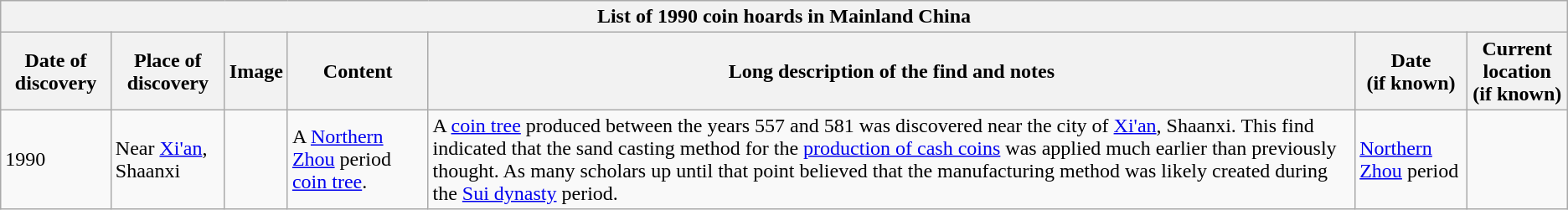<table class="wikitable" style="font-size: 100%">
<tr>
<th colspan=7>List of 1990 coin hoards in Mainland China</th>
</tr>
<tr>
<th>Date of discovery</th>
<th>Place of discovery</th>
<th>Image</th>
<th>Content</th>
<th>Long description of the find and notes</th>
<th>Date<br>(if known)</th>
<th>Current location<br>(if known)</th>
</tr>
<tr>
<td>1990</td>
<td>Near <a href='#'>Xi'an</a>, Shaanxi</td>
<td></td>
<td>A <a href='#'>Northern Zhou</a> period <a href='#'>coin tree</a>.</td>
<td>A <a href='#'>coin tree</a> produced between the years 557 and 581 was discovered near the city of <a href='#'>Xi'an</a>, Shaanxi. This find indicated that the sand casting method for the <a href='#'>production of cash coins</a> was applied much earlier than previously thought. As many scholars up until that point believed that the manufacturing method was likely created during the <a href='#'>Sui dynasty</a> period.</td>
<td><a href='#'>Northern Zhou</a> period</td>
<td></td>
</tr>
</table>
